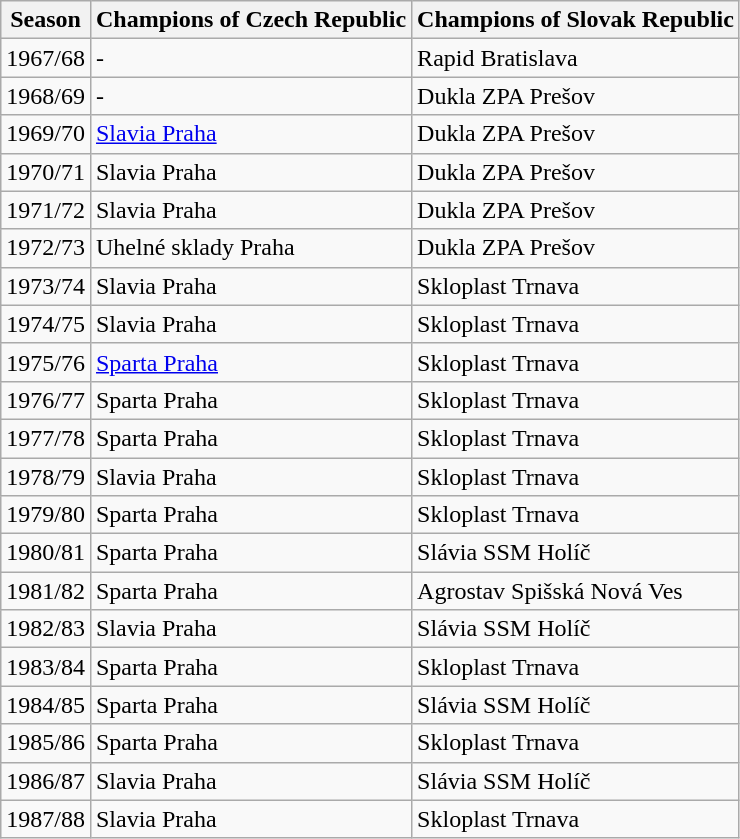<table class = "wikitable">
<tr>
<th>Season</th>
<th>Champions of Czech Republic</th>
<th>Champions of Slovak Republic</th>
</tr>
<tr>
<td>1967/68</td>
<td>-</td>
<td>Rapid Bratislava</td>
</tr>
<tr>
<td>1968/69</td>
<td>-</td>
<td>Dukla ZPA Prešov</td>
</tr>
<tr>
<td>1969/70</td>
<td><a href='#'>Slavia Praha</a></td>
<td>Dukla ZPA Prešov</td>
</tr>
<tr>
<td>1970/71</td>
<td>Slavia Praha</td>
<td>Dukla ZPA Prešov</td>
</tr>
<tr>
<td>1971/72</td>
<td>Slavia Praha</td>
<td>Dukla ZPA Prešov</td>
</tr>
<tr>
<td>1972/73</td>
<td>Uhelné sklady Praha</td>
<td>Dukla ZPA Prešov</td>
</tr>
<tr>
<td>1973/74</td>
<td>Slavia Praha</td>
<td>Skloplast Trnava</td>
</tr>
<tr>
<td>1974/75</td>
<td>Slavia Praha</td>
<td>Skloplast Trnava</td>
</tr>
<tr>
<td>1975/76</td>
<td><a href='#'>Sparta Praha</a></td>
<td>Skloplast Trnava</td>
</tr>
<tr>
<td>1976/77</td>
<td>Sparta Praha</td>
<td>Skloplast Trnava</td>
</tr>
<tr>
<td>1977/78</td>
<td>Sparta Praha</td>
<td>Skloplast Trnava</td>
</tr>
<tr>
<td>1978/79</td>
<td>Slavia Praha</td>
<td>Skloplast Trnava</td>
</tr>
<tr>
<td>1979/80</td>
<td>Sparta Praha</td>
<td>Skloplast Trnava</td>
</tr>
<tr>
<td>1980/81</td>
<td>Sparta Praha</td>
<td>Slávia SSM Holíč</td>
</tr>
<tr>
<td>1981/82</td>
<td>Sparta Praha</td>
<td>Agrostav Spišská Nová Ves</td>
</tr>
<tr>
<td>1982/83</td>
<td>Slavia Praha</td>
<td>Slávia SSM Holíč</td>
</tr>
<tr>
<td>1983/84</td>
<td>Sparta Praha</td>
<td>Skloplast Trnava</td>
</tr>
<tr>
<td>1984/85</td>
<td>Sparta Praha</td>
<td>Slávia SSM Holíč</td>
</tr>
<tr>
<td>1985/86</td>
<td>Sparta Praha</td>
<td>Skloplast Trnava</td>
</tr>
<tr>
<td>1986/87</td>
<td>Slavia Praha</td>
<td>Slávia SSM Holíč</td>
</tr>
<tr>
<td>1987/88</td>
<td>Slavia Praha</td>
<td>Skloplast Trnava</td>
</tr>
</table>
